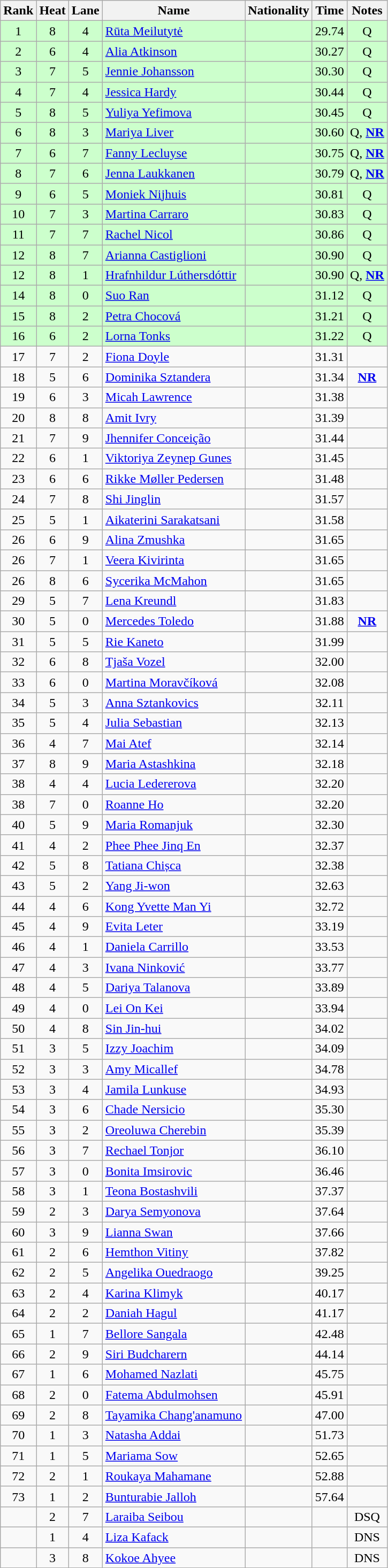<table class="wikitable sortable" style="text-align:center">
<tr>
<th>Rank</th>
<th>Heat</th>
<th>Lane</th>
<th>Name</th>
<th>Nationality</th>
<th>Time</th>
<th>Notes</th>
</tr>
<tr bgcolor=ccffcc>
<td>1</td>
<td>8</td>
<td>4</td>
<td align=left><a href='#'>Rūta Meilutytė</a></td>
<td align=left></td>
<td>29.74</td>
<td>Q</td>
</tr>
<tr bgcolor=ccffcc>
<td>2</td>
<td>6</td>
<td>4</td>
<td align=left><a href='#'>Alia Atkinson</a></td>
<td align=left></td>
<td>30.27</td>
<td>Q</td>
</tr>
<tr bgcolor=ccffcc>
<td>3</td>
<td>7</td>
<td>5</td>
<td align=left><a href='#'>Jennie Johansson</a></td>
<td align=left></td>
<td>30.30</td>
<td>Q</td>
</tr>
<tr bgcolor=ccffcc>
<td>4</td>
<td>7</td>
<td>4</td>
<td align=left><a href='#'>Jessica Hardy</a></td>
<td align=left></td>
<td>30.44</td>
<td>Q</td>
</tr>
<tr bgcolor=ccffcc>
<td>5</td>
<td>8</td>
<td>5</td>
<td align=left><a href='#'>Yuliya Yefimova</a></td>
<td align=left></td>
<td>30.45</td>
<td>Q</td>
</tr>
<tr bgcolor=ccffcc>
<td>6</td>
<td>8</td>
<td>3</td>
<td align=left><a href='#'>Mariya Liver</a></td>
<td align=left></td>
<td>30.60</td>
<td>Q, <strong><a href='#'>NR</a></strong></td>
</tr>
<tr bgcolor=ccffcc>
<td>7</td>
<td>6</td>
<td>7</td>
<td align=left><a href='#'>Fanny Lecluyse</a></td>
<td align=left></td>
<td>30.75</td>
<td>Q, <strong><a href='#'>NR</a></strong></td>
</tr>
<tr bgcolor=ccffcc>
<td>8</td>
<td>7</td>
<td>6</td>
<td align=left><a href='#'>Jenna Laukkanen</a></td>
<td align=left></td>
<td>30.79</td>
<td>Q, <strong><a href='#'>NR</a></strong></td>
</tr>
<tr bgcolor=ccffcc>
<td>9</td>
<td>6</td>
<td>5</td>
<td align=left><a href='#'>Moniek Nijhuis</a></td>
<td align=left></td>
<td>30.81</td>
<td>Q</td>
</tr>
<tr bgcolor=ccffcc>
<td>10</td>
<td>7</td>
<td>3</td>
<td align=left><a href='#'>Martina Carraro</a></td>
<td align=left></td>
<td>30.83</td>
<td>Q</td>
</tr>
<tr bgcolor=ccffcc>
<td>11</td>
<td>7</td>
<td>7</td>
<td align=left><a href='#'>Rachel Nicol</a></td>
<td align=left></td>
<td>30.86</td>
<td>Q</td>
</tr>
<tr bgcolor=ccffcc>
<td>12</td>
<td>8</td>
<td>7</td>
<td align=left><a href='#'>Arianna Castiglioni</a></td>
<td align=left></td>
<td>30.90</td>
<td>Q</td>
</tr>
<tr bgcolor=ccffcc>
<td>12</td>
<td>8</td>
<td>1</td>
<td align=left><a href='#'>Hrafnhildur Lúthersdóttir</a></td>
<td align=left></td>
<td>30.90</td>
<td>Q, <strong><a href='#'>NR</a></strong></td>
</tr>
<tr bgcolor=ccffcc>
<td>14</td>
<td>8</td>
<td>0</td>
<td align=left><a href='#'>Suo Ran</a></td>
<td align=left></td>
<td>31.12</td>
<td>Q</td>
</tr>
<tr bgcolor=ccffcc>
<td>15</td>
<td>8</td>
<td>2</td>
<td align=left><a href='#'>Petra Chocová</a></td>
<td align=left></td>
<td>31.21</td>
<td>Q</td>
</tr>
<tr bgcolor=ccffcc>
<td>16</td>
<td>6</td>
<td>2</td>
<td align=left><a href='#'>Lorna Tonks</a></td>
<td align=left></td>
<td>31.22</td>
<td>Q</td>
</tr>
<tr>
<td>17</td>
<td>7</td>
<td>2</td>
<td align=left><a href='#'>Fiona Doyle</a></td>
<td align=left></td>
<td>31.31</td>
<td></td>
</tr>
<tr>
<td>18</td>
<td>5</td>
<td>6</td>
<td align=left><a href='#'>Dominika Sztandera</a></td>
<td align=left></td>
<td>31.34</td>
<td><strong><a href='#'>NR</a></strong></td>
</tr>
<tr>
<td>19</td>
<td>6</td>
<td>3</td>
<td align=left><a href='#'>Micah Lawrence</a></td>
<td align=left></td>
<td>31.38</td>
<td></td>
</tr>
<tr>
<td>20</td>
<td>8</td>
<td>8</td>
<td align=left><a href='#'>Amit Ivry</a></td>
<td align=left></td>
<td>31.39</td>
<td></td>
</tr>
<tr>
<td>21</td>
<td>7</td>
<td>9</td>
<td align=left><a href='#'>Jhennifer Conceição</a></td>
<td align=left></td>
<td>31.44</td>
<td></td>
</tr>
<tr>
<td>22</td>
<td>6</td>
<td>1</td>
<td align=left><a href='#'>Viktoriya Zeynep Gunes</a></td>
<td align=left></td>
<td>31.45</td>
<td></td>
</tr>
<tr>
<td>23</td>
<td>6</td>
<td>6</td>
<td align=left><a href='#'>Rikke Møller Pedersen</a></td>
<td align=left></td>
<td>31.48</td>
<td></td>
</tr>
<tr>
<td>24</td>
<td>7</td>
<td>8</td>
<td align=left><a href='#'>Shi Jinglin</a></td>
<td align=left></td>
<td>31.57</td>
<td></td>
</tr>
<tr>
<td>25</td>
<td>5</td>
<td>1</td>
<td align=left><a href='#'>Aikaterini Sarakatsani</a></td>
<td align=left></td>
<td>31.58</td>
<td></td>
</tr>
<tr>
<td>26</td>
<td>6</td>
<td>9</td>
<td align=left><a href='#'>Alina Zmushka</a></td>
<td align=left></td>
<td>31.65</td>
<td></td>
</tr>
<tr>
<td>26</td>
<td>7</td>
<td>1</td>
<td align=left><a href='#'>Veera Kivirinta</a></td>
<td align=left></td>
<td>31.65</td>
<td></td>
</tr>
<tr>
<td>26</td>
<td>8</td>
<td>6</td>
<td align=left><a href='#'>Sycerika McMahon</a></td>
<td align=left></td>
<td>31.65</td>
<td></td>
</tr>
<tr>
<td>29</td>
<td>5</td>
<td>7</td>
<td align=left><a href='#'>Lena Kreundl</a></td>
<td align=left></td>
<td>31.83</td>
<td></td>
</tr>
<tr>
<td>30</td>
<td>5</td>
<td>0</td>
<td align=left><a href='#'>Mercedes Toledo</a></td>
<td align=left></td>
<td>31.88</td>
<td><strong><a href='#'>NR</a></strong></td>
</tr>
<tr>
<td>31</td>
<td>5</td>
<td>5</td>
<td align=left><a href='#'>Rie Kaneto</a></td>
<td align=left></td>
<td>31.99</td>
<td></td>
</tr>
<tr>
<td>32</td>
<td>6</td>
<td>8</td>
<td align=left><a href='#'>Tjaša Vozel</a></td>
<td align=left></td>
<td>32.00</td>
<td></td>
</tr>
<tr>
<td>33</td>
<td>6</td>
<td>0</td>
<td align=left><a href='#'>Martina Moravčíková</a></td>
<td align=left></td>
<td>32.08</td>
<td></td>
</tr>
<tr>
<td>34</td>
<td>5</td>
<td>3</td>
<td align=left><a href='#'>Anna Sztankovics</a></td>
<td align=left></td>
<td>32.11</td>
<td></td>
</tr>
<tr>
<td>35</td>
<td>5</td>
<td>4</td>
<td align=left><a href='#'>Julia Sebastian</a></td>
<td align=left></td>
<td>32.13</td>
<td></td>
</tr>
<tr>
<td>36</td>
<td>4</td>
<td>7</td>
<td align=left><a href='#'>Mai Atef</a></td>
<td align=left></td>
<td>32.14</td>
<td></td>
</tr>
<tr>
<td>37</td>
<td>8</td>
<td>9</td>
<td align=left><a href='#'>Maria Astashkina</a></td>
<td align=left></td>
<td>32.18</td>
<td></td>
</tr>
<tr>
<td>38</td>
<td>4</td>
<td>4</td>
<td align=left><a href='#'>Lucia Ledererova</a></td>
<td align=left></td>
<td>32.20</td>
<td></td>
</tr>
<tr>
<td>38</td>
<td>7</td>
<td>0</td>
<td align=left><a href='#'>Roanne Ho</a></td>
<td align=left></td>
<td>32.20</td>
<td></td>
</tr>
<tr>
<td>40</td>
<td>5</td>
<td>9</td>
<td align=left><a href='#'>Maria Romanjuk</a></td>
<td align=left></td>
<td>32.30</td>
<td></td>
</tr>
<tr>
<td>41</td>
<td>4</td>
<td>2</td>
<td align=left><a href='#'>Phee Phee Jinq En</a></td>
<td align=left></td>
<td>32.37</td>
<td></td>
</tr>
<tr>
<td>42</td>
<td>5</td>
<td>8</td>
<td align=left><a href='#'>Tatiana Chișca</a></td>
<td align=left></td>
<td>32.38</td>
<td></td>
</tr>
<tr>
<td>43</td>
<td>5</td>
<td>2</td>
<td align=left><a href='#'>Yang Ji-won</a></td>
<td align=left></td>
<td>32.63</td>
<td></td>
</tr>
<tr>
<td>44</td>
<td>4</td>
<td>6</td>
<td align=left><a href='#'>Kong Yvette Man Yi</a></td>
<td align=left></td>
<td>32.72</td>
<td></td>
</tr>
<tr>
<td>45</td>
<td>4</td>
<td>9</td>
<td align=left><a href='#'>Evita Leter</a></td>
<td align=left></td>
<td>33.19</td>
<td></td>
</tr>
<tr>
<td>46</td>
<td>4</td>
<td>1</td>
<td align=left><a href='#'>Daniela Carrillo</a></td>
<td align=left></td>
<td>33.53</td>
<td></td>
</tr>
<tr>
<td>47</td>
<td>4</td>
<td>3</td>
<td align=left><a href='#'>Ivana Ninković</a></td>
<td align=left></td>
<td>33.77</td>
<td></td>
</tr>
<tr>
<td>48</td>
<td>4</td>
<td>5</td>
<td align=left><a href='#'>Dariya Talanova</a></td>
<td align=left></td>
<td>33.89</td>
<td></td>
</tr>
<tr>
<td>49</td>
<td>4</td>
<td>0</td>
<td align=left><a href='#'>Lei On Kei</a></td>
<td align=left></td>
<td>33.94</td>
<td></td>
</tr>
<tr>
<td>50</td>
<td>4</td>
<td>8</td>
<td align=left><a href='#'>Sin Jin-hui</a></td>
<td align=left></td>
<td>34.02</td>
<td></td>
</tr>
<tr>
<td>51</td>
<td>3</td>
<td>5</td>
<td align=left><a href='#'>Izzy Joachim</a></td>
<td align=left></td>
<td>34.09</td>
<td></td>
</tr>
<tr>
<td>52</td>
<td>3</td>
<td>3</td>
<td align=left><a href='#'>Amy Micallef</a></td>
<td align=left></td>
<td>34.78</td>
<td></td>
</tr>
<tr>
<td>53</td>
<td>3</td>
<td>4</td>
<td align=left><a href='#'>Jamila Lunkuse</a></td>
<td align=left></td>
<td>34.93</td>
<td></td>
</tr>
<tr>
<td>54</td>
<td>3</td>
<td>6</td>
<td align=left><a href='#'>Chade Nersicio</a></td>
<td align=left></td>
<td>35.30</td>
<td></td>
</tr>
<tr>
<td>55</td>
<td>3</td>
<td>2</td>
<td align=left><a href='#'>Oreoluwa Cherebin</a></td>
<td align=left></td>
<td>35.39</td>
<td></td>
</tr>
<tr>
<td>56</td>
<td>3</td>
<td>7</td>
<td align=left><a href='#'>Rechael Tonjor</a></td>
<td align=left></td>
<td>36.10</td>
<td></td>
</tr>
<tr>
<td>57</td>
<td>3</td>
<td>0</td>
<td align=left><a href='#'>Bonita Imsirovic</a></td>
<td align=left></td>
<td>36.46</td>
<td></td>
</tr>
<tr>
<td>58</td>
<td>3</td>
<td>1</td>
<td align=left><a href='#'>Teona Bostashvili</a></td>
<td align=left></td>
<td>37.37</td>
<td></td>
</tr>
<tr>
<td>59</td>
<td>2</td>
<td>3</td>
<td align=left><a href='#'>Darya Semyonova</a></td>
<td align=left></td>
<td>37.64</td>
<td></td>
</tr>
<tr>
<td>60</td>
<td>3</td>
<td>9</td>
<td align=left><a href='#'>Lianna Swan</a></td>
<td align=left></td>
<td>37.66</td>
<td></td>
</tr>
<tr>
<td>61</td>
<td>2</td>
<td>6</td>
<td align=left><a href='#'>Hemthon Vitiny</a></td>
<td align=left></td>
<td>37.82</td>
<td></td>
</tr>
<tr>
<td>62</td>
<td>2</td>
<td>5</td>
<td align=left><a href='#'>Angelika Ouedraogo</a></td>
<td align=left></td>
<td>39.25</td>
<td></td>
</tr>
<tr>
<td>63</td>
<td>2</td>
<td>4</td>
<td align=left><a href='#'>Karina Klimyk</a></td>
<td align=left></td>
<td>40.17</td>
<td></td>
</tr>
<tr>
<td>64</td>
<td>2</td>
<td>2</td>
<td align=left><a href='#'>Daniah Hagul</a></td>
<td align=left></td>
<td>41.17</td>
<td></td>
</tr>
<tr>
<td>65</td>
<td>1</td>
<td>7</td>
<td align=left><a href='#'>Bellore Sangala</a></td>
<td align=left></td>
<td>42.48</td>
<td></td>
</tr>
<tr>
<td>66</td>
<td>2</td>
<td>9</td>
<td align=left><a href='#'>Siri Budcharern</a></td>
<td align=left></td>
<td>44.14</td>
<td></td>
</tr>
<tr>
<td>67</td>
<td>1</td>
<td>6</td>
<td align=left><a href='#'>Mohamed Nazlati</a></td>
<td align=left></td>
<td>45.75</td>
<td></td>
</tr>
<tr>
<td>68</td>
<td>2</td>
<td>0</td>
<td align=left><a href='#'>Fatema Abdulmohsen</a></td>
<td align=left></td>
<td>45.91</td>
<td></td>
</tr>
<tr>
<td>69</td>
<td>2</td>
<td>8</td>
<td align=left><a href='#'>Tayamika Chang'anamuno</a></td>
<td align=left></td>
<td>47.00</td>
<td></td>
</tr>
<tr>
<td>70</td>
<td>1</td>
<td>3</td>
<td align=left><a href='#'>Natasha Addai</a></td>
<td align=left></td>
<td>51.73</td>
<td></td>
</tr>
<tr>
<td>71</td>
<td>1</td>
<td>5</td>
<td align=left><a href='#'>Mariama Sow</a></td>
<td align=left></td>
<td>52.65</td>
<td></td>
</tr>
<tr>
<td>72</td>
<td>2</td>
<td>1</td>
<td align=left><a href='#'>Roukaya Mahamane</a></td>
<td align=left></td>
<td>52.88</td>
<td></td>
</tr>
<tr>
<td>73</td>
<td>1</td>
<td>2</td>
<td align=left><a href='#'>Bunturabie Jalloh</a></td>
<td align=left></td>
<td>57.64</td>
<td></td>
</tr>
<tr>
<td></td>
<td>2</td>
<td>7</td>
<td align=left><a href='#'>Laraiba Seibou</a></td>
<td align=left></td>
<td></td>
<td>DSQ</td>
</tr>
<tr>
<td></td>
<td>1</td>
<td>4</td>
<td align=left><a href='#'>Liza Kafack</a></td>
<td align=left></td>
<td></td>
<td>DNS</td>
</tr>
<tr>
<td></td>
<td>3</td>
<td>8</td>
<td align=left><a href='#'>Kokoe Ahyee</a></td>
<td align=left></td>
<td></td>
<td>DNS</td>
</tr>
</table>
